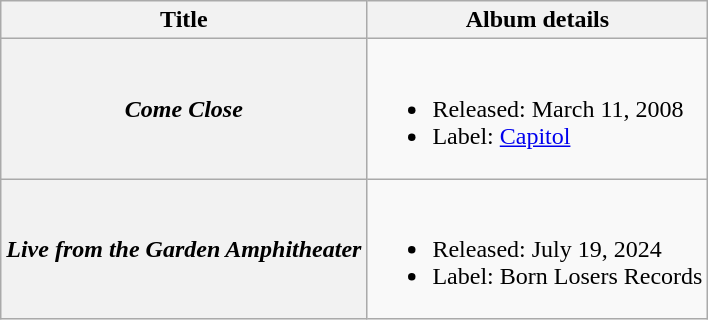<table class="wikitable plainrowheaders">
<tr>
<th>Title</th>
<th>Album details</th>
</tr>
<tr>
<th scope="row"><em>Come Close</em></th>
<td><br><ul><li>Released: March 11, 2008</li><li>Label: <a href='#'>Capitol</a></li></ul></td>
</tr>
<tr>
<th scope="row"><em>Live from the Garden Amphitheater</em></th>
<td><br><ul><li>Released: July 19, 2024</li><li>Label: Born Losers Records</li></ul></td>
</tr>
</table>
